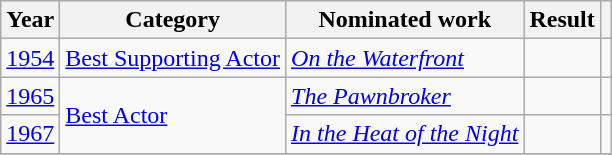<table class="wikitable">
<tr>
<th>Year</th>
<th>Category</th>
<th>Nominated work</th>
<th>Result</th>
<th></th>
</tr>
<tr>
<td><a href='#'>1954</a></td>
<td><a href='#'>Best Supporting Actor</a></td>
<td><em><a href='#'>On the Waterfront</a></em></td>
<td></td>
<td></td>
</tr>
<tr>
<td><a href='#'>1965</a></td>
<td rowspan=2><a href='#'>Best Actor</a></td>
<td><em><a href='#'>The Pawnbroker</a></em></td>
<td></td>
<td></td>
</tr>
<tr>
<td><a href='#'>1967</a></td>
<td><em><a href='#'>In the Heat of the Night</a></em></td>
<td></td>
<td></td>
</tr>
<tr>
</tr>
</table>
